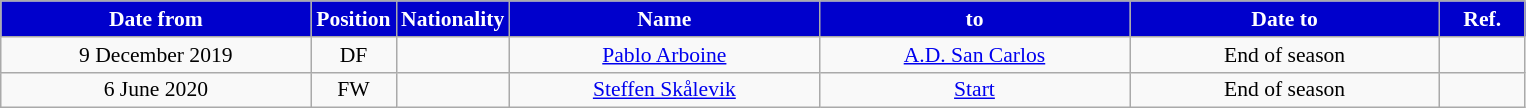<table class="wikitable" style="text-align:center; font-size:90%; ">
<tr>
<th style="background:#0000CC; color:white; width:200px;">Date from</th>
<th style="background:#0000CC; color:white; width:50px;">Position</th>
<th style="background:#0000CC; color:white; width:50px;">Nationality</th>
<th style="background:#0000CC; color:white; width:200px;">Name</th>
<th style="background:#0000CC; color:white; width:200px;">to</th>
<th style="background:#0000CC; color:white; width:200px;">Date to</th>
<th style="background:#0000CC; color:white; width:50px;">Ref.</th>
</tr>
<tr>
<td>9 December 2019</td>
<td>DF</td>
<td></td>
<td><a href='#'>Pablo Arboine</a></td>
<td><a href='#'>A.D. San Carlos</a></td>
<td>End of season</td>
<td></td>
</tr>
<tr>
<td>6 June 2020</td>
<td>FW</td>
<td></td>
<td><a href='#'>Steffen Skålevik</a></td>
<td><a href='#'>Start</a></td>
<td>End of season</td>
<td></td>
</tr>
</table>
